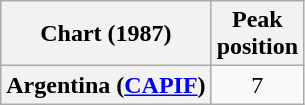<table class="wikitable sortable plainrowheaders">
<tr>
<th>Chart (1987)</th>
<th>Peak<br>position</th>
</tr>
<tr>
<th scope="row">Argentina (<a href='#'>CAPIF</a>)</th>
<td align="center">7</td>
</tr>
</table>
